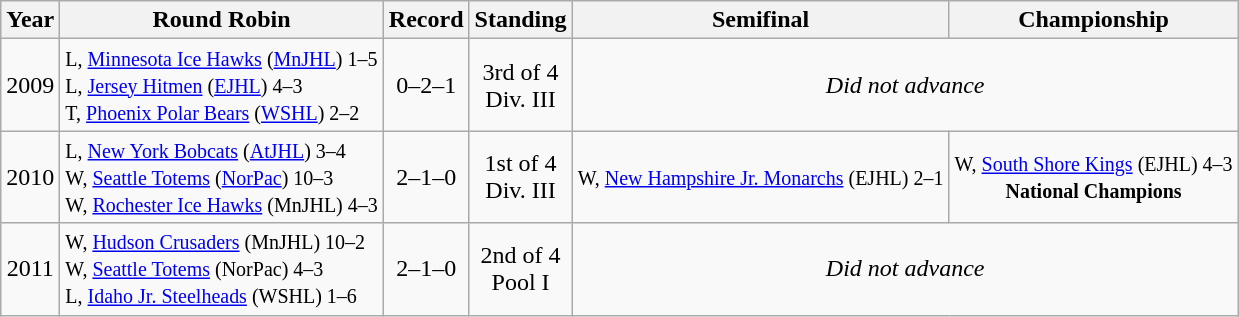<table class="wikitable" style="text-align:center">
<tr>
<th>Year</th>
<th>Round Robin</th>
<th>Record</th>
<th>Standing</th>
<th>Semifinal</th>
<th>Championship</th>
</tr>
<tr align=center>
<td>2009</td>
<td align=left><small>L, <a href='#'>Minnesota Ice Hawks</a> (<a href='#'>MnJHL</a>) 1–5<br>L, <a href='#'>Jersey Hitmen</a> (<a href='#'>EJHL</a>) 4–3<br>T, <a href='#'>Phoenix Polar Bears</a> (<a href='#'>WSHL</a>) 2–2</small></td>
<td>0–2–1</td>
<td>3rd of 4<br>Div. III</td>
<td colspan=2><em>Did not advance</em></td>
</tr>
<tr>
<td>2010</td>
<td align=left><small>L, <a href='#'>New York Bobcats</a> (<a href='#'>AtJHL</a>) 3–4<br>W, <a href='#'>Seattle Totems</a> (<a href='#'>NorPac</a>) 10–3<br>W, <a href='#'>Rochester Ice Hawks</a> (MnJHL) 4–3</small></td>
<td>2–1–0</td>
<td>1st of 4<br>Div. III</td>
<td><small>W, <a href='#'>New Hampshire Jr. Monarchs</a> (EJHL) 2–1</small></td>
<td><small>W, <a href='#'>South Shore Kings</a> (EJHL) 4–3<br><strong>National Champions</strong></small></td>
</tr>
<tr>
<td>2011</td>
<td align=left><small>W, <a href='#'>Hudson Crusaders</a> (MnJHL) 10–2<br>W, <a href='#'>Seattle Totems</a> (NorPac) 4–3<br>L, <a href='#'>Idaho Jr. Steelheads</a> (WSHL) 1–6</small></td>
<td>2–1–0</td>
<td>2nd of 4<br>Pool I</td>
<td colspan=2><em>Did not advance</em></td>
</tr>
</table>
